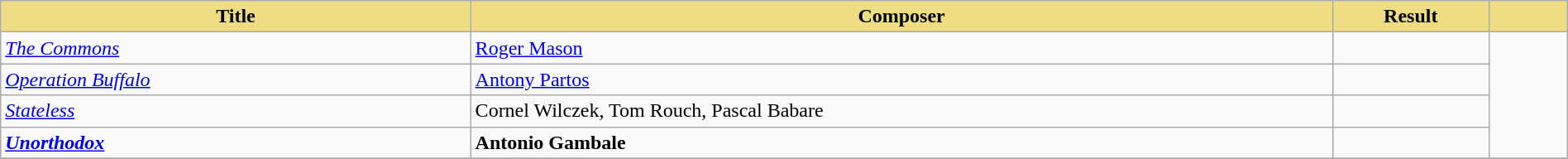<table class="wikitable" width=100%>
<tr>
<th style="width:30%;background:#EEDD82;">Title</th>
<th style="width:55%;background:#EEDD82;">Composer</th>
<th style="width:10%;background:#EEDD82;">Result</th>
<th style="width:5%;background:#EEDD82;"></th>
</tr>
<tr>
<td><em><a href='#'>The Commons</a></em></td>
<td><a href='#'>Roger Mason</a></td>
<td></td>
<td rowspan="4"><br></td>
</tr>
<tr>
<td><em><a href='#'>Operation Buffalo</a></em></td>
<td><a href='#'>Antony Partos</a></td>
<td></td>
</tr>
<tr>
<td><em><a href='#'>Stateless</a></em></td>
<td>Cornel Wilczek, Tom Rouch, Pascal Babare</td>
<td></td>
</tr>
<tr>
<td><strong><em><a href='#'>Unorthodox</a></em></strong></td>
<td><strong>Antonio Gambale</strong></td>
<td></td>
</tr>
<tr>
</tr>
</table>
